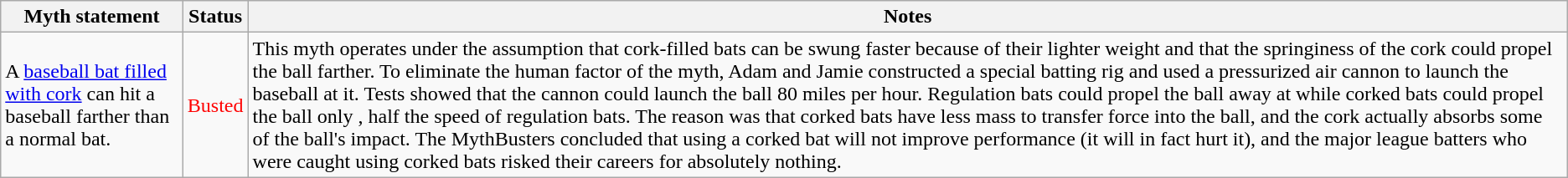<table class="wikitable plainrowheaders">
<tr>
<th>Myth statement</th>
<th>Status</th>
<th>Notes</th>
</tr>
<tr>
<td>A <a href='#'>baseball bat filled with cork</a> can hit a baseball farther than a normal bat.</td>
<td style="color:red">Busted</td>
<td>This myth operates under the assumption that cork-filled bats can be swung faster because of their lighter weight and that the springiness of the cork could propel the ball farther. To eliminate the human factor of the myth, Adam and Jamie constructed a special batting rig and used a pressurized air cannon to launch the baseball at it. Tests showed that the cannon could launch the ball 80 miles per hour. Regulation bats could propel the ball away at  while corked bats could propel the ball only , half the speed of regulation bats. The reason was that corked bats have less mass to transfer force into the ball, and the cork actually absorbs some of the ball's impact. The MythBusters concluded that using a corked bat will not improve performance (it will in fact hurt it), and the major league batters who were caught using corked bats risked their careers for absolutely nothing.</td>
</tr>
</table>
